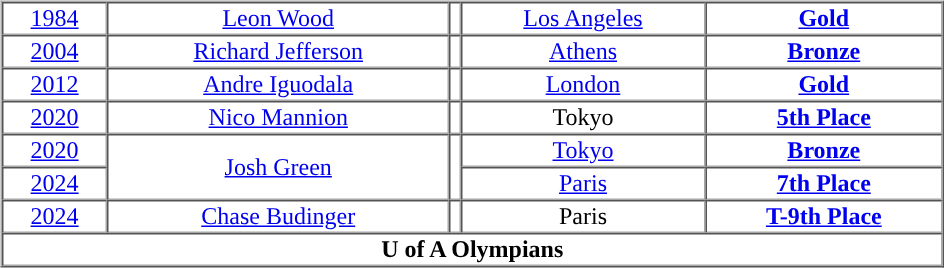<table border="0" style="width:100%;">
<tr>
<td valign="top"><br><table cellpadding="1" border="1" cellspacing="0" style="width:50%; text-align:center">
<tr>
</tr>
<tr style="text-align:center;">
<td><a href='#'>1984</a></td>
<td><a href='#'>Leon Wood</a></td>
<td></td>
<td><a href='#'>Los Angeles</a></td>
<td><strong><a href='#'>Gold</a></strong></td>
</tr>
<tr style="text-align:center;">
<td><a href='#'>2004</a></td>
<td><a href='#'>Richard Jefferson</a></td>
<td></td>
<td><a href='#'>Athens</a></td>
<td><strong><a href='#'>Bronze</a></strong></td>
</tr>
<tr style="text-align:center;">
<td><a href='#'>2012</a></td>
<td><a href='#'>Andre Iguodala</a></td>
<td></td>
<td><a href='#'>London</a></td>
<td><strong><a href='#'>Gold</a></strong></td>
</tr>
<tr style="text-align:center;">
<td><a href='#'>2020</a></td>
<td><a href='#'>Nico Mannion</a></td>
<td></td>
<td>Tokyo</td>
<td><strong><a href='#'>5th Place</a></strong></td>
</tr>
<tr style="text-align:center;">
<td><a href='#'>2020</a></td>
<td rowspan=2><a href='#'>Josh Green</a></td>
<td rowspan=2></td>
<td><a href='#'>Tokyo</a></td>
<td><strong><a href='#'>Bronze</a></strong></td>
</tr>
<tr style="text-align:center;">
<td><a href='#'>2024</a></td>
<td><a href='#'>Paris</a></td>
<td><strong><a href='#'>7th Place</a></strong></td>
</tr>
<tr style="text-align:center;">
<td><a href='#'>2024</a></td>
<td><a href='#'>Chase Budinger</a></td>
<td></td>
<td>Paris</td>
<td><strong><a href='#'>T-9th Place</a></strong></td>
</tr>
<tr align="center">
<td colspan="5"><strong>U of A Olympians</strong></td>
</tr>
</table>
</td>
</tr>
</table>
